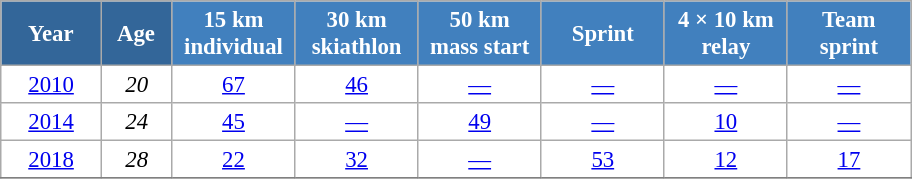<table class="wikitable" style="font-size:95%; text-align:center; border:grey solid 1px; border-collapse:collapse; background:#ffffff;">
<tr>
<th style="background-color:#369; color:white; width:60px;"> Year </th>
<th style="background-color:#369; color:white; width:40px;"> Age </th>
<th style="background-color:#4180be; color:white; width:75px;"> 15 km <br> individual </th>
<th style="background-color:#4180be; color:white; width:75px;"> 30 km <br> skiathlon </th>
<th style="background-color:#4180be; color:white; width:75px;"> 50 km <br> mass start </th>
<th style="background-color:#4180be; color:white; width:75px;"> Sprint </th>
<th style="background-color:#4180be; color:white; width:75px;"> 4 × 10 km <br> relay </th>
<th style="background-color:#4180be; color:white; width:75px;"> Team <br> sprint </th>
</tr>
<tr>
<td><a href='#'>2010</a></td>
<td><em>20</em></td>
<td><a href='#'>67</a></td>
<td><a href='#'>46</a></td>
<td><a href='#'>—</a></td>
<td><a href='#'>—</a></td>
<td><a href='#'>—</a></td>
<td><a href='#'>—</a></td>
</tr>
<tr>
<td><a href='#'>2014</a></td>
<td><em>24</em></td>
<td><a href='#'>45</a></td>
<td><a href='#'>—</a></td>
<td><a href='#'>49</a></td>
<td><a href='#'>—</a></td>
<td><a href='#'>10</a></td>
<td><a href='#'>—</a></td>
</tr>
<tr>
<td><a href='#'>2018</a></td>
<td><em>28</em></td>
<td><a href='#'>22</a></td>
<td><a href='#'>32</a></td>
<td><a href='#'>—</a></td>
<td><a href='#'>53</a></td>
<td><a href='#'>12</a></td>
<td><a href='#'>17</a></td>
</tr>
<tr>
</tr>
</table>
